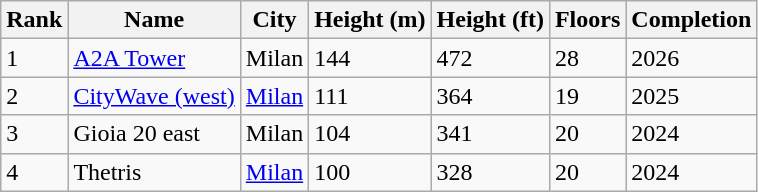<table class="wikitable">
<tr>
<th>Rank</th>
<th>Name</th>
<th>City</th>
<th>Height (m)</th>
<th>Height (ft)</th>
<th>Floors</th>
<th>Completion</th>
</tr>
<tr>
<td>1</td>
<td><a href='#'>A2A Tower</a></td>
<td>Milan</td>
<td>144</td>
<td>472</td>
<td>28</td>
<td>2026</td>
</tr>
<tr>
<td>2</td>
<td><a href='#'>CityWave (west)</a></td>
<td><a href='#'>Milan</a></td>
<td>111</td>
<td>364</td>
<td>19</td>
<td>2025</td>
</tr>
<tr>
<td>3</td>
<td>Gioia 20 east</td>
<td>Milan</td>
<td>104</td>
<td>341</td>
<td>20</td>
<td>2024</td>
</tr>
<tr>
<td>4</td>
<td>Thetris</td>
<td><a href='#'>Milan</a></td>
<td>100</td>
<td>328</td>
<td>20</td>
<td>2024</td>
</tr>
</table>
